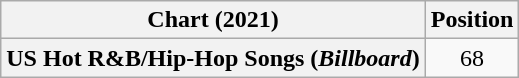<table class="wikitable plainrowheaders sortable" style="text-align:center">
<tr>
<th scope="col">Chart (2021)</th>
<th scope="col">Position</th>
</tr>
<tr>
<th scope="row">US Hot R&B/Hip-Hop Songs (<em>Billboard</em>)</th>
<td>68</td>
</tr>
</table>
